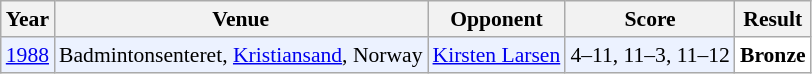<table class="sortable wikitable" style="font-size: 90%;">
<tr>
<th>Year</th>
<th>Venue</th>
<th>Opponent</th>
<th>Score</th>
<th>Result</th>
</tr>
<tr style="background:#ECF2FF">
<td align="center"><a href='#'>1988</a></td>
<td align="left">Badmintonsenteret, <a href='#'>Kristiansand</a>, Norway</td>
<td align="left"> <a href='#'>Kirsten Larsen</a></td>
<td align="left">4–11, 11–3, 11–12</td>
<td style="text-align:left; background:white"> <strong>Bronze</strong></td>
</tr>
</table>
